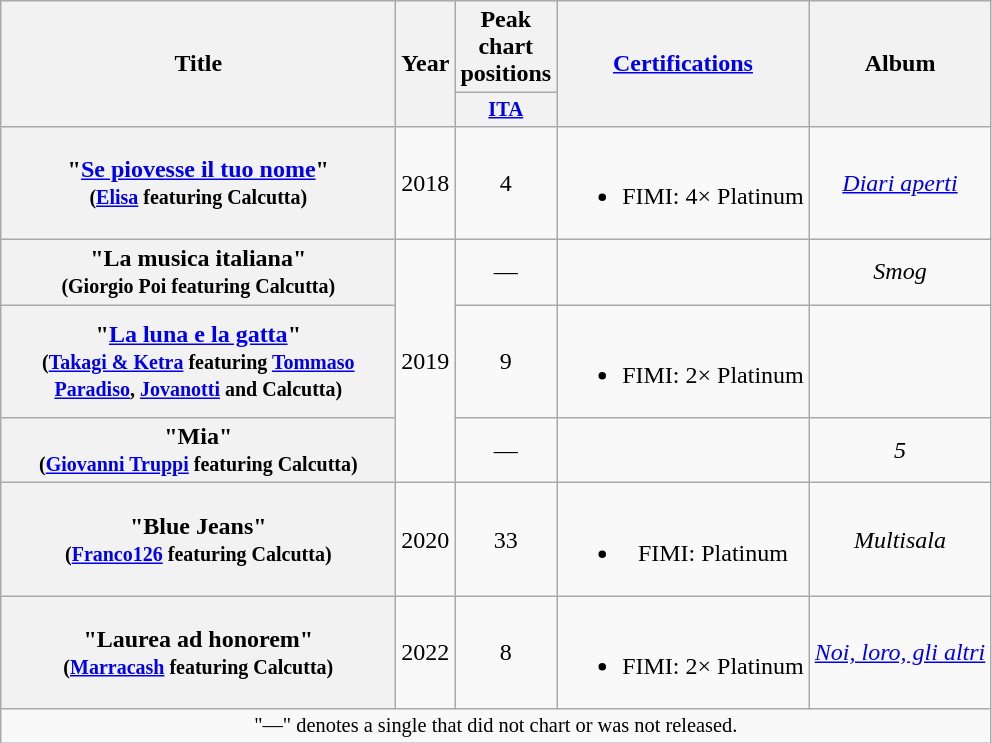<table class="wikitable plainrowheaders" style="text-align:center;">
<tr>
<th scope="col" rowspan="2" style="width:16em;">Title</th>
<th scope="col" rowspan="2" style="width:1em;">Year</th>
<th scope="col" colspan="1">Peak chart positions</th>
<th scope="col" rowspan="2"><a href='#'>Certifications</a></th>
<th scope="col" rowspan="2">Album</th>
</tr>
<tr>
<th scope="col" style="width:3em;font-size:85%;"><a href='#'>ITA</a><br></th>
</tr>
<tr>
<th scope="row">"<a href='#'>Se piovesse il tuo nome</a>"<br><small>(<a href='#'>Elisa</a> featuring Calcutta)</small></th>
<td>2018</td>
<td>4</td>
<td><br><ul><li>FIMI: 4× Platinum</li></ul></td>
<td><em><a href='#'>Diari aperti</a></em></td>
</tr>
<tr>
<th scope="row">"La musica italiana"<br><small>(Giorgio Poi featuring Calcutta)</small></th>
<td rowspan="3">2019</td>
<td>—</td>
<td></td>
<td><em>Smog</em></td>
</tr>
<tr>
<th scope="row">"<a href='#'>La luna e la gatta</a>"<br><small>(<a href='#'>Takagi & Ketra</a> featuring <a href='#'>Tommaso Paradiso</a>, <a href='#'>Jovanotti</a> and Calcutta)</small></th>
<td>9</td>
<td><br><ul><li>FIMI: 2× Platinum</li></ul></td>
<td></td>
</tr>
<tr>
<th scope="row">"Mia"<br><small>(<a href='#'>Giovanni Truppi</a> featuring Calcutta)</small></th>
<td>—</td>
<td></td>
<td><em>5</em></td>
</tr>
<tr>
<th scope="row">"Blue Jeans"<br><small>(<a href='#'>Franco126</a> featuring Calcutta)</small></th>
<td>2020</td>
<td>33</td>
<td><br><ul><li>FIMI: Platinum</li></ul></td>
<td><em>Multisala</em></td>
</tr>
<tr>
<th scope="row">"Laurea ad honorem"<br><small>(<a href='#'>Marracash</a> featuring Calcutta)</small></th>
<td>2022</td>
<td>8</td>
<td><br><ul><li>FIMI: 2× Platinum</li></ul></td>
<td><em><a href='#'>Noi, loro, gli altri</a></em></td>
</tr>
<tr>
<td colspan="5" style="text-align:center; font-size:85%;">"—" denotes a single that did not chart or was not released.</td>
</tr>
</table>
